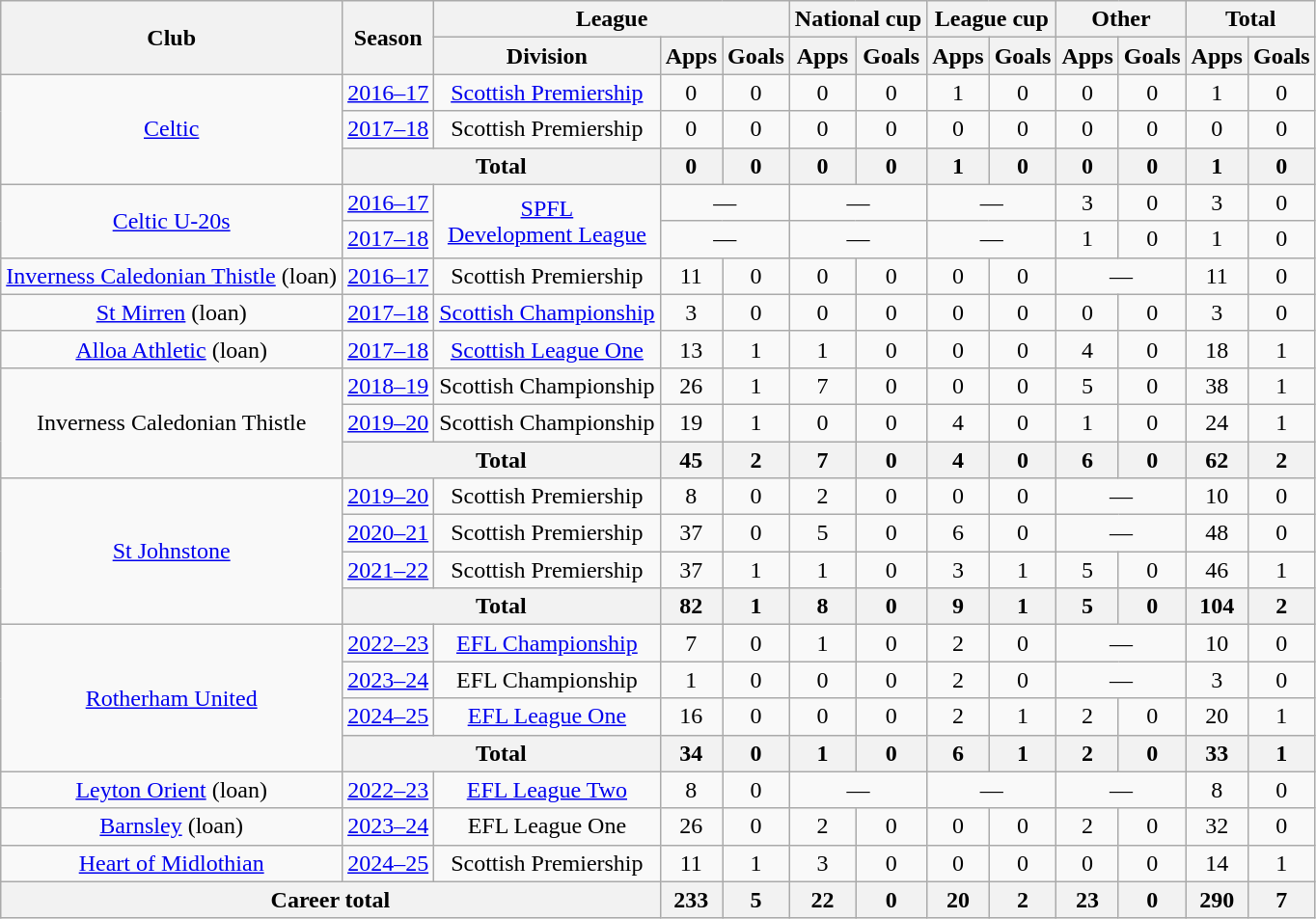<table class="wikitable" style="text-align:center">
<tr>
<th rowspan="2">Club</th>
<th rowspan="2">Season</th>
<th colspan="3">League</th>
<th colspan="2">National cup</th>
<th colspan="2">League cup</th>
<th colspan="2">Other</th>
<th colspan="2">Total</th>
</tr>
<tr>
<th>Division</th>
<th>Apps</th>
<th>Goals</th>
<th>Apps</th>
<th>Goals</th>
<th>Apps</th>
<th>Goals</th>
<th>Apps</th>
<th>Goals</th>
<th>Apps</th>
<th>Goals</th>
</tr>
<tr>
<td rowspan="3"><a href='#'>Celtic</a></td>
<td><a href='#'>2016–17</a></td>
<td><a href='#'>Scottish Premiership</a></td>
<td>0</td>
<td>0</td>
<td>0</td>
<td>0</td>
<td>1</td>
<td>0</td>
<td>0</td>
<td>0</td>
<td>1</td>
<td>0</td>
</tr>
<tr>
<td><a href='#'>2017–18</a></td>
<td>Scottish Premiership</td>
<td>0</td>
<td>0</td>
<td>0</td>
<td>0</td>
<td>0</td>
<td>0</td>
<td>0</td>
<td>0</td>
<td>0</td>
<td>0</td>
</tr>
<tr>
<th colspan="2">Total</th>
<th>0</th>
<th>0</th>
<th>0</th>
<th>0</th>
<th>1</th>
<th>0</th>
<th>0</th>
<th>0</th>
<th>1</th>
<th>0</th>
</tr>
<tr>
<td rowspan="2"><a href='#'>Celtic U-20s</a></td>
<td><a href='#'>2016–17</a></td>
<td rowspan="2"><a href='#'>SPFL<br>Development League</a></td>
<td colspan="2">—</td>
<td colspan="2">—</td>
<td colspan="2">—</td>
<td>3</td>
<td>0</td>
<td>3</td>
<td>0</td>
</tr>
<tr>
<td><a href='#'>2017–18</a></td>
<td colspan="2">—</td>
<td colspan="2">—</td>
<td colspan="2">—</td>
<td>1</td>
<td>0</td>
<td>1</td>
<td>0</td>
</tr>
<tr>
<td><a href='#'>Inverness Caledonian Thistle</a> (loan)</td>
<td><a href='#'>2016–17</a></td>
<td>Scottish Premiership</td>
<td>11</td>
<td>0</td>
<td>0</td>
<td>0</td>
<td>0</td>
<td>0</td>
<td colspan="2">—</td>
<td>11</td>
<td>0</td>
</tr>
<tr>
<td><a href='#'>St Mirren</a> (loan)</td>
<td><a href='#'>2017–18</a></td>
<td><a href='#'>Scottish Championship</a></td>
<td>3</td>
<td>0</td>
<td>0</td>
<td>0</td>
<td>0</td>
<td>0</td>
<td>0</td>
<td>0</td>
<td>3</td>
<td>0</td>
</tr>
<tr>
<td><a href='#'>Alloa Athletic</a> (loan)</td>
<td><a href='#'>2017–18</a></td>
<td><a href='#'>Scottish League One</a></td>
<td>13</td>
<td>1</td>
<td>1</td>
<td>0</td>
<td>0</td>
<td>0</td>
<td>4</td>
<td>0</td>
<td>18</td>
<td>1</td>
</tr>
<tr>
<td rowspan="3">Inverness Caledonian Thistle</td>
<td><a href='#'>2018–19</a></td>
<td>Scottish Championship</td>
<td>26</td>
<td>1</td>
<td>7</td>
<td>0</td>
<td>0</td>
<td>0</td>
<td>5</td>
<td>0</td>
<td>38</td>
<td>1</td>
</tr>
<tr>
<td><a href='#'>2019–20</a></td>
<td>Scottish Championship</td>
<td>19</td>
<td>1</td>
<td>0</td>
<td>0</td>
<td>4</td>
<td>0</td>
<td>1</td>
<td>0</td>
<td>24</td>
<td>1</td>
</tr>
<tr>
<th colspan="2">Total</th>
<th>45</th>
<th>2</th>
<th>7</th>
<th>0</th>
<th>4</th>
<th>0</th>
<th>6</th>
<th>0</th>
<th>62</th>
<th>2</th>
</tr>
<tr>
<td rowspan="4"><a href='#'>St Johnstone</a></td>
<td><a href='#'>2019–20</a></td>
<td>Scottish Premiership</td>
<td>8</td>
<td>0</td>
<td>2</td>
<td>0</td>
<td>0</td>
<td>0</td>
<td colspan="2">—</td>
<td>10</td>
<td>0</td>
</tr>
<tr>
<td><a href='#'>2020–21</a></td>
<td>Scottish Premiership</td>
<td>37</td>
<td>0</td>
<td>5</td>
<td>0</td>
<td>6</td>
<td>0</td>
<td colspan="2">—</td>
<td>48</td>
<td>0</td>
</tr>
<tr>
<td><a href='#'>2021–22</a></td>
<td>Scottish Premiership</td>
<td>37</td>
<td>1</td>
<td>1</td>
<td>0</td>
<td>3</td>
<td>1</td>
<td>5</td>
<td>0</td>
<td>46</td>
<td>1</td>
</tr>
<tr>
<th colspan="2">Total</th>
<th>82</th>
<th>1</th>
<th>8</th>
<th>0</th>
<th>9</th>
<th>1</th>
<th>5</th>
<th>0</th>
<th>104</th>
<th>2</th>
</tr>
<tr>
<td rowspan="4"><a href='#'>Rotherham United</a></td>
<td><a href='#'>2022–23</a></td>
<td><a href='#'>EFL Championship</a></td>
<td>7</td>
<td>0</td>
<td>1</td>
<td>0</td>
<td>2</td>
<td>0</td>
<td colspan="2">—</td>
<td>10</td>
<td>0</td>
</tr>
<tr>
<td><a href='#'>2023–24</a></td>
<td>EFL Championship</td>
<td>1</td>
<td>0</td>
<td>0</td>
<td>0</td>
<td>2</td>
<td>0</td>
<td colspan="2">—</td>
<td>3</td>
<td>0</td>
</tr>
<tr>
<td><a href='#'>2024–25</a></td>
<td><a href='#'>EFL League One</a></td>
<td>16</td>
<td>0</td>
<td>0</td>
<td>0</td>
<td>2</td>
<td>1</td>
<td>2</td>
<td>0</td>
<td>20</td>
<td>1</td>
</tr>
<tr>
<th colspan="2">Total</th>
<th>34</th>
<th>0</th>
<th>1</th>
<th>0</th>
<th>6</th>
<th>1</th>
<th>2</th>
<th>0</th>
<th>33</th>
<th>1</th>
</tr>
<tr>
<td><a href='#'>Leyton Orient</a> (loan)</td>
<td><a href='#'>2022–23</a></td>
<td><a href='#'>EFL League Two</a></td>
<td>8</td>
<td>0</td>
<td colspan="2">—</td>
<td colspan="2">—</td>
<td colspan="2">—</td>
<td>8</td>
<td>0</td>
</tr>
<tr>
<td><a href='#'>Barnsley</a> (loan)</td>
<td><a href='#'>2023–24</a></td>
<td>EFL League One</td>
<td>26</td>
<td>0</td>
<td>2</td>
<td>0</td>
<td>0</td>
<td>0</td>
<td>2</td>
<td>0</td>
<td>32</td>
<td>0</td>
</tr>
<tr>
<td><a href='#'>Heart of Midlothian</a></td>
<td><a href='#'>2024–25</a></td>
<td>Scottish Premiership</td>
<td>11</td>
<td>1</td>
<td>3</td>
<td>0</td>
<td>0</td>
<td>0</td>
<td>0</td>
<td>0</td>
<td>14</td>
<td>1</td>
</tr>
<tr>
<th colspan="3">Career total</th>
<th>233</th>
<th>5</th>
<th>22</th>
<th>0</th>
<th>20</th>
<th>2</th>
<th>23</th>
<th>0</th>
<th>290</th>
<th>7</th>
</tr>
</table>
